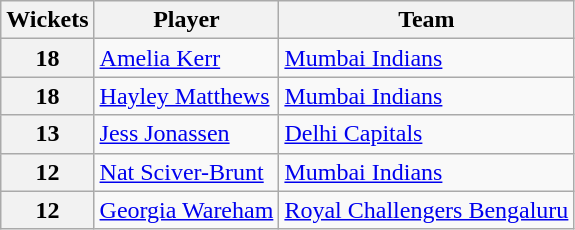<table class="wikitable">
<tr>
<th>Wickets</th>
<th>Player</th>
<th>Team</th>
</tr>
<tr>
<th>18</th>
<td><a href='#'>Amelia Kerr</a></td>
<td><a href='#'>Mumbai Indians</a></td>
</tr>
<tr>
<th>18</th>
<td><a href='#'>Hayley Matthews</a></td>
<td><a href='#'>Mumbai Indians</a></td>
</tr>
<tr>
<th>13</th>
<td><a href='#'>Jess Jonassen</a></td>
<td><a href='#'>Delhi Capitals</a></td>
</tr>
<tr>
<th>12</th>
<td><a href='#'>Nat Sciver-Brunt</a></td>
<td><a href='#'>Mumbai Indians</a></td>
</tr>
<tr>
<th>12</th>
<td><a href='#'>Georgia Wareham</a></td>
<td><a href='#'>Royal Challengers Bengaluru</a></td>
</tr>
</table>
